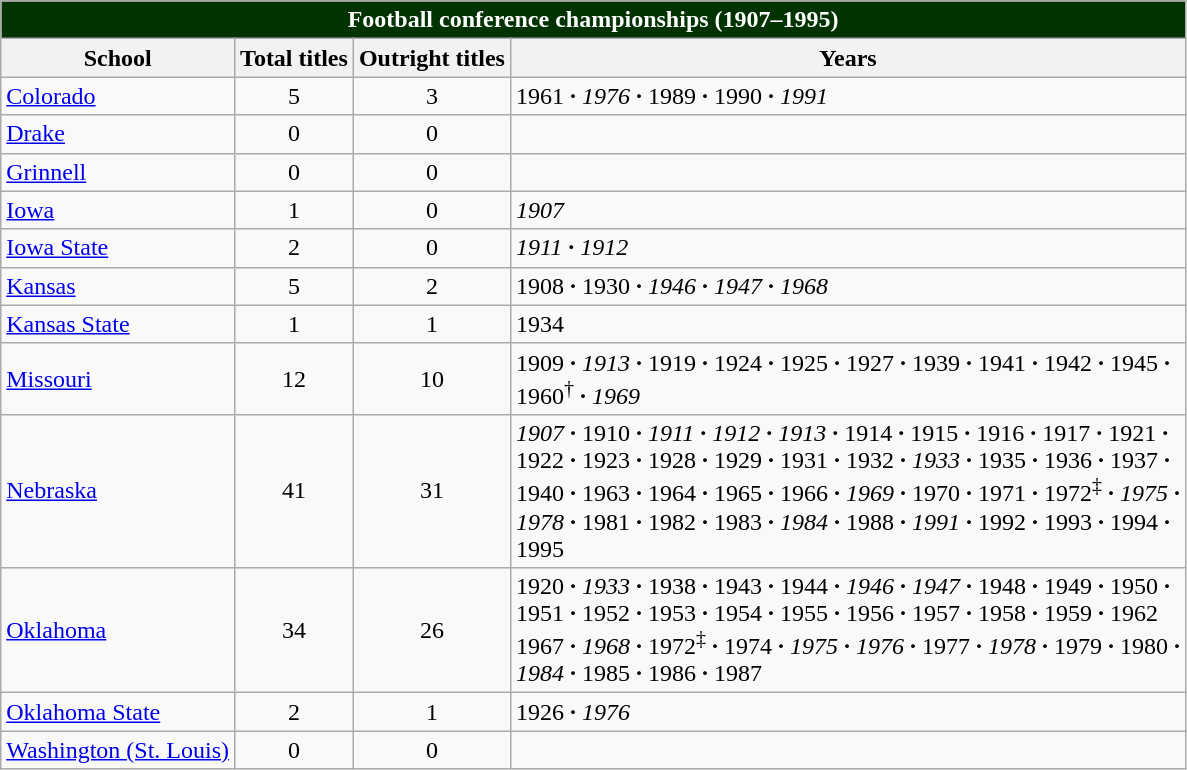<table class="wikitable">
<tr>
<th colspan="4" style= background:#003300;color:white;>Football conference championships (1907–1995)</th>
</tr>
<tr>
<th>School</th>
<th>Total titles</th>
<th>Outright titles</th>
<th>Years</th>
</tr>
<tr>
<td><a href='#'>Colorado</a></td>
<td style="text-align:center;">5</td>
<td style="text-align:center;">3</td>
<td>1961 <strong>·</strong> <em>1976</em> <strong>·</strong> 1989 <strong>·</strong> 1990 <strong>·</strong> <em>1991</em></td>
</tr>
<tr>
<td><a href='#'>Drake</a></td>
<td style="text-align:center;">0</td>
<td style="text-align:center;">0</td>
<td></td>
</tr>
<tr>
<td><a href='#'>Grinnell</a></td>
<td style="text-align:center;">0</td>
<td style="text-align:center;">0</td>
<td></td>
</tr>
<tr>
<td><a href='#'>Iowa</a></td>
<td style="text-align:center;">1</td>
<td style="text-align:center;">0</td>
<td><em>1907</em></td>
</tr>
<tr>
<td><a href='#'>Iowa State</a></td>
<td style="text-align:center;">2</td>
<td style="text-align:center;">0</td>
<td><em>1911</em> <strong>·</strong> <em>1912</em></td>
</tr>
<tr>
<td><a href='#'>Kansas</a></td>
<td style="text-align:center;">5</td>
<td style="text-align:center;">2</td>
<td>1908 <strong>·</strong> 1930 <strong>·</strong> <em>1946</em> <strong>·</strong> <em>1947</em> <strong>·</strong> <em>1968</em></td>
</tr>
<tr>
<td><a href='#'>Kansas State</a></td>
<td style="text-align:center;">1</td>
<td style="text-align:center;">1</td>
<td>1934</td>
</tr>
<tr>
<td><a href='#'>Missouri</a></td>
<td style="text-align:center;">12</td>
<td style="text-align:center;">10</td>
<td>1909 <strong>·</strong> <em>1913</em> <strong>·</strong> 1919 <strong>·</strong> 1924 <strong>·</strong> 1925 <strong>·</strong> 1927 <strong>·</strong> 1939 <strong>·</strong> 1941 <strong>·</strong> 1942 <strong>·</strong> 1945 <strong>·</strong><br>1960<sup>†</sup> <strong>·</strong> <em>1969</em></td>
</tr>
<tr>
<td><a href='#'>Nebraska</a></td>
<td style="text-align:center;">41</td>
<td style="text-align:center;">31</td>
<td><em>1907</em> <strong>·</strong> 1910 <strong>·</strong> <em>1911</em> <strong>·</strong> <em>1912</em> <strong>·</strong> <em>1913</em> <strong>·</strong> 1914 <strong>·</strong> 1915 <strong>·</strong> 1916 <strong>·</strong> 1917 <strong>·</strong> 1921 <strong>·</strong><br>1922 <strong>·</strong> 1923 <strong>·</strong> 1928 <strong>·</strong> 1929 <strong>·</strong> 1931 <strong>·</strong> 1932 <strong>·</strong> <em>1933</em> <strong>·</strong> 1935 <strong>·</strong> 1936 <strong>·</strong> 1937 <strong>·</strong><br>1940 <strong>·</strong> 1963 <strong>·</strong> 1964 <strong>·</strong> 1965 <strong>·</strong> 1966 <strong>·</strong> <em>1969</em> <strong>·</strong> 1970 <strong>·</strong> 1971 <strong>·</strong> 1972<sup>‡</sup> <strong>·</strong> <em>1975</em> <strong>·</strong><br><em>1978</em> <strong>·</strong> 1981 <strong>·</strong> 1982 <strong>·</strong> 1983 <strong>·</strong> <em>1984</em> <strong>·</strong> 1988 <strong>·</strong> <em>1991</em> <strong>·</strong> 1992 <strong>·</strong> 1993 <strong>·</strong> 1994 <strong>·</strong><br>1995</td>
</tr>
<tr>
<td><a href='#'>Oklahoma</a></td>
<td style="text-align:center;">34</td>
<td style="text-align:center;">26</td>
<td>1920 <strong>·</strong> <em>1933</em> <strong>·</strong> 1938 <strong>·</strong> 1943 <strong>·</strong> 1944 <strong>·</strong> <em>1946</em> <strong>·</strong> <em>1947</em> <strong>·</strong> 1948 <strong>·</strong> 1949 <strong>·</strong> 1950 <strong>·</strong> <br>1951 <strong>·</strong> 1952 <strong>·</strong> 1953 <strong>·</strong> 1954 <strong>·</strong> 1955 <strong>·</strong> 1956 <strong>·</strong> 1957 <strong>·</strong> 1958 <strong>·</strong> 1959 <strong>·</strong> 1962 <strong><br></strong> 1967 <strong>·</strong> <em>1968</em> <strong>·</strong> 1972<sup>‡</sup> <strong>·</strong> 1974 <strong>·</strong> <em>1975</em> <strong>·</strong> <em>1976</em> <strong>·</strong> 1977 <strong>·</strong> <em>1978</em> <strong>·</strong> 1979 <strong>·</strong> 1980 <strong>·</strong> <br><em>1984</em> <strong>·</strong> 1985 <strong>·</strong> 1986 <strong>·</strong> 1987</td>
</tr>
<tr>
<td><a href='#'>Oklahoma State</a></td>
<td style="text-align:center;">2</td>
<td style="text-align:center;">1</td>
<td>1926 <strong>·</strong> <em>1976</em></td>
</tr>
<tr>
<td><a href='#'>Washington (St. Louis)</a></td>
<td style="text-align:center;">0</td>
<td style="text-align:center;">0</td>
<td></td>
</tr>
</table>
